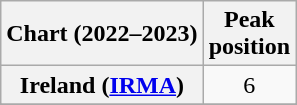<table class="wikitable sortable plainrowheaders" style="text-align:center">
<tr>
<th>Chart (2022–2023)</th>
<th>Peak<br>position</th>
</tr>
<tr>
<th scope="row">Ireland (<a href='#'>IRMA</a>)</th>
<td>6</td>
</tr>
<tr>
</tr>
<tr>
</tr>
<tr>
</tr>
<tr>
</tr>
<tr>
</tr>
<tr>
</tr>
<tr>
</tr>
<tr>
</tr>
</table>
